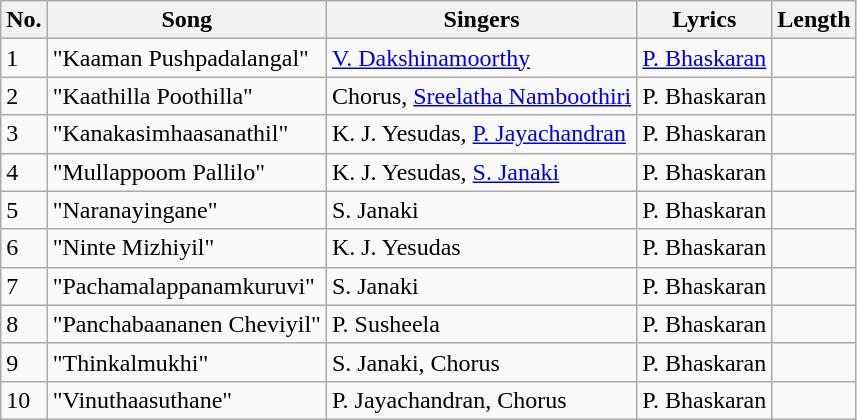<table class="wikitable">
<tr>
<th scope="col">No.</th>
<th scope="col">Song</th>
<th scope="col">Singers</th>
<th scope="col">Lyrics</th>
<th scope="col">Length</th>
</tr>
<tr>
<td>1</td>
<td>"Kaaman Pushpadalangal"</td>
<td><a href='#'>V. Dakshinamoorthy</a></td>
<td><a href='#'>P. Bhaskaran</a></td>
<td></td>
</tr>
<tr>
<td>2</td>
<td>"Kaathilla Poothilla"</td>
<td>Chorus, <a href='#'>Sreelatha Namboothiri</a></td>
<td>P. Bhaskaran</td>
<td></td>
</tr>
<tr>
<td>3</td>
<td>"Kanakasimhaasanathil"</td>
<td>K. J. Yesudas, <a href='#'>P. Jayachandran</a></td>
<td>P. Bhaskaran</td>
<td></td>
</tr>
<tr>
<td>4</td>
<td>"Mullappoom Pallilo"</td>
<td>K. J. Yesudas, <a href='#'>S. Janaki</a></td>
<td>P. Bhaskaran</td>
<td></td>
</tr>
<tr>
<td>5</td>
<td>"Naranayingane"</td>
<td>S. Janaki</td>
<td>P. Bhaskaran</td>
<td></td>
</tr>
<tr>
<td>6</td>
<td>"Ninte Mizhiyil"</td>
<td>K. J. Yesudas</td>
<td>P. Bhaskaran</td>
<td></td>
</tr>
<tr>
<td>7</td>
<td>"Pachamalappanamkuruvi"</td>
<td>S. Janaki</td>
<td>P. Bhaskaran</td>
<td></td>
</tr>
<tr>
<td>8</td>
<td>"Panchabaananen Cheviyil"</td>
<td>P. Susheela</td>
<td>P. Bhaskaran</td>
<td></td>
</tr>
<tr>
<td>9</td>
<td>"Thinkalmukhi"</td>
<td>S. Janaki, Chorus</td>
<td>P. Bhaskaran</td>
<td></td>
</tr>
<tr>
<td>10</td>
<td>"Vinuthaasuthane"</td>
<td>P. Jayachandran, Chorus</td>
<td>P. Bhaskaran</td>
<td></td>
</tr>
</table>
